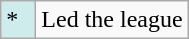<table class="wikitable">
<tr>
<td style="background:#CFECEC; width:1em">*</td>
<td>Led the league</td>
</tr>
</table>
